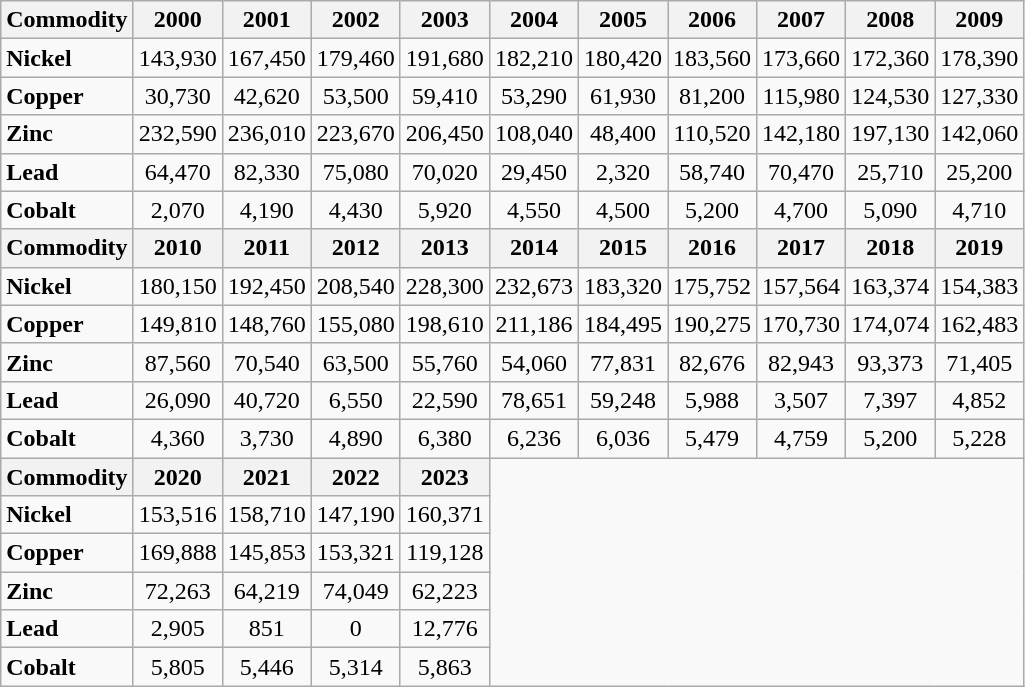<table class="wikitable">
<tr>
<th>Commodity</th>
<th>2000</th>
<th>2001</th>
<th>2002</th>
<th>2003</th>
<th>2004</th>
<th>2005</th>
<th>2006</th>
<th>2007</th>
<th>2008</th>
<th>2009</th>
</tr>
<tr style="text-align:center;">
<td align="left"><strong>Nickel</strong></td>
<td>143,930</td>
<td>167,450</td>
<td>179,460</td>
<td>191,680</td>
<td>182,210</td>
<td>180,420</td>
<td>183,560</td>
<td>173,660</td>
<td>172,360</td>
<td>178,390</td>
</tr>
<tr style="text-align:center;">
<td align="left"><strong>Copper</strong></td>
<td>30,730</td>
<td>42,620</td>
<td>53,500</td>
<td>59,410</td>
<td>53,290</td>
<td>61,930</td>
<td>81,200</td>
<td>115,980</td>
<td>124,530</td>
<td>127,330</td>
</tr>
<tr style="text-align:center;">
<td align="left"><strong>Zinc</strong></td>
<td>232,590</td>
<td>236,010</td>
<td>223,670</td>
<td>206,450</td>
<td>108,040</td>
<td>48,400</td>
<td>110,520</td>
<td>142,180</td>
<td>197,130</td>
<td>142,060</td>
</tr>
<tr style="text-align:center;">
<td align="left"><strong>Lead</strong></td>
<td>64,470</td>
<td>82,330</td>
<td>75,080</td>
<td>70,020</td>
<td>29,450</td>
<td>2,320</td>
<td>58,740</td>
<td>70,470</td>
<td>25,710</td>
<td>25,200</td>
</tr>
<tr style="text-align:center;">
<td align="left"><strong>Cobalt</strong></td>
<td>2,070</td>
<td>4,190</td>
<td>4,430</td>
<td>5,920</td>
<td>4,550</td>
<td>4,500</td>
<td>5,200</td>
<td>4,700</td>
<td>5,090</td>
<td>4,710</td>
</tr>
<tr>
<th>Commodity</th>
<th>2010</th>
<th>2011</th>
<th>2012</th>
<th>2013</th>
<th>2014</th>
<th>2015</th>
<th>2016</th>
<th>2017</th>
<th>2018</th>
<th>2019</th>
</tr>
<tr style="text-align:center;">
<td align="left"><strong>Nickel</strong></td>
<td>180,150</td>
<td>192,450</td>
<td>208,540</td>
<td>228,300</td>
<td>232,673</td>
<td>183,320</td>
<td>175,752</td>
<td>157,564</td>
<td>163,374</td>
<td>154,383</td>
</tr>
<tr style="text-align:center;">
<td align="left"><strong>Copper</strong></td>
<td>149,810</td>
<td>148,760</td>
<td>155,080</td>
<td>198,610</td>
<td>211,186</td>
<td>184,495</td>
<td>190,275</td>
<td>170,730</td>
<td>174,074</td>
<td>162,483</td>
</tr>
<tr style="text-align:center;">
<td align="left"><strong>Zinc</strong></td>
<td>87,560</td>
<td>70,540</td>
<td>63,500</td>
<td>55,760</td>
<td>54,060</td>
<td>77,831</td>
<td>82,676</td>
<td>82,943</td>
<td>93,373</td>
<td>71,405</td>
</tr>
<tr style="text-align:center;">
<td align="left"><strong>Lead</strong></td>
<td>26,090</td>
<td>40,720</td>
<td>6,550</td>
<td>22,590</td>
<td>78,651</td>
<td>59,248</td>
<td>5,988</td>
<td>3,507</td>
<td>7,397</td>
<td>4,852</td>
</tr>
<tr style="text-align:center;">
<td align="left"><strong>Cobalt</strong></td>
<td>4,360</td>
<td>3,730</td>
<td>4,890</td>
<td>6,380</td>
<td>6,236</td>
<td>6,036</td>
<td>5,479</td>
<td>4,759</td>
<td>5,200</td>
<td>5,228</td>
</tr>
<tr>
<th>Commodity</th>
<th>2020</th>
<th>2021</th>
<th>2022</th>
<th>2023</th>
</tr>
<tr style="text-align:center;">
<td align="left"><strong>Nickel</strong></td>
<td>153,516</td>
<td>158,710</td>
<td>147,190</td>
<td>160,371</td>
</tr>
<tr style="text-align:center;">
<td align="left"><strong>Copper</strong></td>
<td>169,888</td>
<td>145,853</td>
<td>153,321</td>
<td>119,128</td>
</tr>
<tr style="text-align:center;">
<td align="left"><strong>Zinc</strong></td>
<td>72,263</td>
<td>64,219</td>
<td>74,049</td>
<td>62,223</td>
</tr>
<tr style="text-align:center;">
<td align="left"><strong>Lead</strong></td>
<td>2,905</td>
<td>851</td>
<td>0</td>
<td>12,776</td>
</tr>
<tr style="text-align:center;">
<td align="left"><strong>Cobalt</strong></td>
<td>5,805</td>
<td>5,446</td>
<td>5,314</td>
<td>5,863</td>
</tr>
</table>
